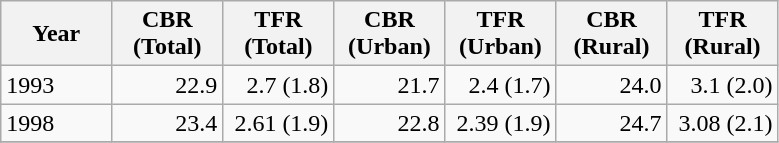<table class="wikitable">
<tr>
<th style="width:50pt;">Year</th>
<th style="width:50pt;">CBR (Total)</th>
<th style="width:50pt;">TFR (Total)</th>
<th style="width:50pt;">CBR (Urban)</th>
<th style="width:50pt;">TFR (Urban)</th>
<th style="width:50pt;">CBR (Rural)</th>
<th style="width:50pt;">TFR (Rural)</th>
</tr>
<tr>
<td>1993</td>
<td style="text-align:right;">22.9</td>
<td style="text-align:right;">2.7 (1.8)</td>
<td style="text-align:right;">21.7</td>
<td style="text-align:right;">2.4 (1.7)</td>
<td style="text-align:right;">24.0</td>
<td style="text-align:right;">3.1 (2.0)</td>
</tr>
<tr>
<td>1998</td>
<td style="text-align:right;">23.4</td>
<td style="text-align:right;">2.61 (1.9)</td>
<td style="text-align:right;">22.8</td>
<td style="text-align:right;">2.39 (1.9)</td>
<td style="text-align:right;">24.7</td>
<td style="text-align:right;">3.08 (2.1)</td>
</tr>
<tr>
</tr>
</table>
